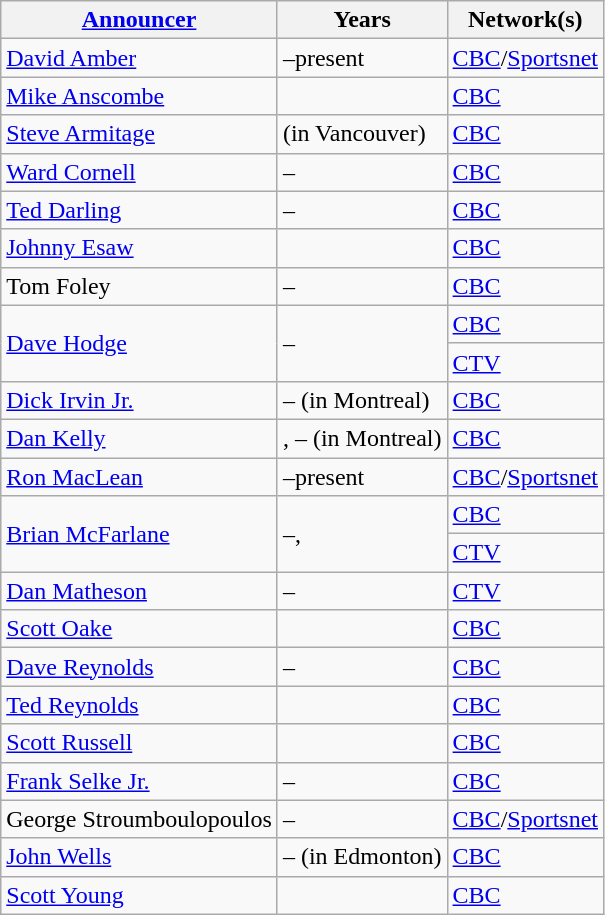<table class="wikitable">
<tr>
<th><a href='#'>Announcer</a></th>
<th>Years</th>
<th>Network(s)</th>
</tr>
<tr>
<td><a href='#'>David Amber</a></td>
<td>–present</td>
<td><a href='#'>CBC</a>/<a href='#'>Sportsnet</a></td>
</tr>
<tr>
<td><a href='#'>Mike Anscombe</a></td>
<td></td>
<td><a href='#'>CBC</a></td>
</tr>
<tr>
<td><a href='#'>Steve Armitage</a></td>
<td> (in Vancouver)</td>
<td><a href='#'>CBC</a></td>
</tr>
<tr>
<td><a href='#'>Ward Cornell</a></td>
<td>–</td>
<td><a href='#'>CBC</a></td>
</tr>
<tr>
<td><a href='#'>Ted Darling</a></td>
<td>–</td>
<td><a href='#'>CBC</a></td>
</tr>
<tr>
<td><a href='#'>Johnny Esaw</a></td>
<td></td>
<td><a href='#'>CBC</a></td>
</tr>
<tr>
<td>Tom Foley</td>
<td>–</td>
<td><a href='#'>CBC</a></td>
</tr>
<tr>
<td rowspan="2"><a href='#'>Dave Hodge</a></td>
<td rowspan="2">–</td>
<td><a href='#'>CBC</a></td>
</tr>
<tr>
<td><a href='#'>CTV</a></td>
</tr>
<tr>
<td><a href='#'>Dick Irvin Jr.</a></td>
<td>– (in Montreal)</td>
<td><a href='#'>CBC</a></td>
</tr>
<tr>
<td><a href='#'>Dan Kelly</a></td>
<td>, – (in Montreal)</td>
<td><a href='#'>CBC</a></td>
</tr>
<tr>
<td><a href='#'>Ron MacLean</a></td>
<td>–present</td>
<td><a href='#'>CBC</a>/<a href='#'>Sportsnet</a></td>
</tr>
<tr>
<td rowspan="2"><a href='#'>Brian McFarlane</a></td>
<td rowspan="2">–, </td>
<td><a href='#'>CBC</a></td>
</tr>
<tr>
<td><a href='#'>CTV</a></td>
</tr>
<tr>
<td><a href='#'>Dan Matheson</a></td>
<td>–</td>
<td><a href='#'>CTV</a></td>
</tr>
<tr>
<td><a href='#'>Scott Oake</a></td>
<td></td>
<td><a href='#'>CBC</a></td>
</tr>
<tr>
<td><a href='#'>Dave Reynolds</a></td>
<td>–</td>
<td><a href='#'>CBC</a></td>
</tr>
<tr>
<td><a href='#'>Ted Reynolds</a></td>
<td></td>
<td><a href='#'>CBC</a></td>
</tr>
<tr>
<td><a href='#'>Scott Russell</a></td>
<td></td>
<td><a href='#'>CBC</a></td>
</tr>
<tr>
<td><a href='#'>Frank Selke Jr.</a></td>
<td>–</td>
<td><a href='#'>CBC</a></td>
</tr>
<tr>
<td>George Stroumboulopoulos</td>
<td>–</td>
<td><a href='#'>CBC</a>/<a href='#'>Sportsnet</a></td>
</tr>
<tr>
<td><a href='#'>John Wells</a></td>
<td>– (in Edmonton)</td>
<td><a href='#'>CBC</a></td>
</tr>
<tr>
<td><a href='#'>Scott Young</a></td>
<td></td>
<td><a href='#'>CBC</a></td>
</tr>
</table>
